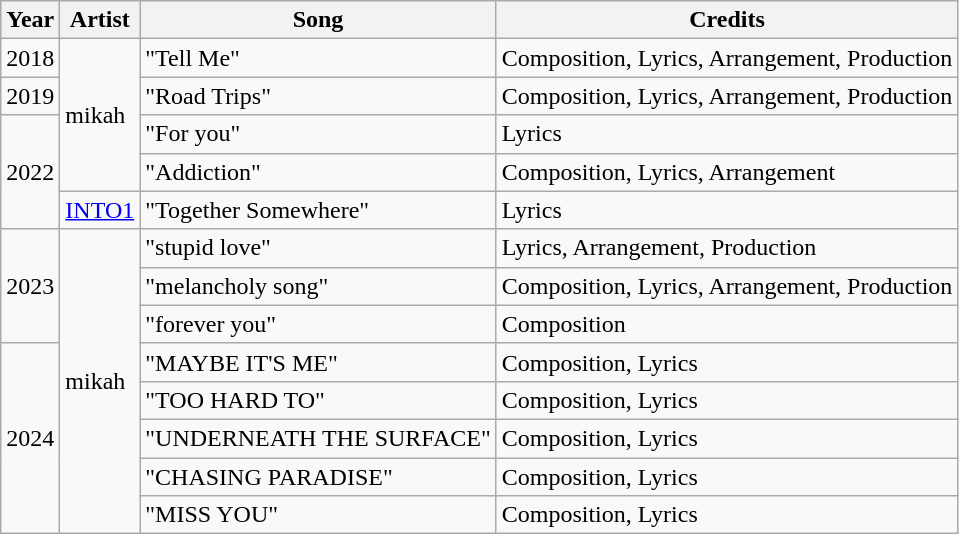<table class="wikitable sortable">
<tr>
<th>Year</th>
<th>Artist</th>
<th>Song</th>
<th>Credits</th>
</tr>
<tr>
<td>2018</td>
<td rowspan="4">mikah</td>
<td>"Tell Me"</td>
<td>Composition, Lyrics, Arrangement, Production</td>
</tr>
<tr>
<td>2019</td>
<td>"Road Trips"</td>
<td>Composition, Lyrics, Arrangement, Production</td>
</tr>
<tr>
<td rowspan="3">2022</td>
<td>"For you"</td>
<td>Lyrics</td>
</tr>
<tr>
<td>"Addiction"</td>
<td>Composition, Lyrics, Arrangement</td>
</tr>
<tr>
<td><a href='#'>INTO1</a></td>
<td>"Together Somewhere"</td>
<td>Lyrics</td>
</tr>
<tr>
<td rowspan="3">2023</td>
<td rowspan="8">mikah</td>
<td>"stupid love"</td>
<td>Lyrics, Arrangement, Production</td>
</tr>
<tr>
<td>"melancholy song"</td>
<td>Composition, Lyrics, Arrangement, Production</td>
</tr>
<tr>
<td>"forever you"</td>
<td>Composition</td>
</tr>
<tr>
<td rowspan="5">2024</td>
<td>"MAYBE IT'S ME"</td>
<td>Composition, Lyrics</td>
</tr>
<tr>
<td>"TOO HARD TO"</td>
<td>Composition, Lyrics</td>
</tr>
<tr>
<td>"UNDERNEATH THE SURFACE"</td>
<td>Composition, Lyrics</td>
</tr>
<tr>
<td>"CHASING PARADISE"</td>
<td>Composition, Lyrics</td>
</tr>
<tr>
<td>"MISS YOU"</td>
<td>Composition, Lyrics</td>
</tr>
</table>
